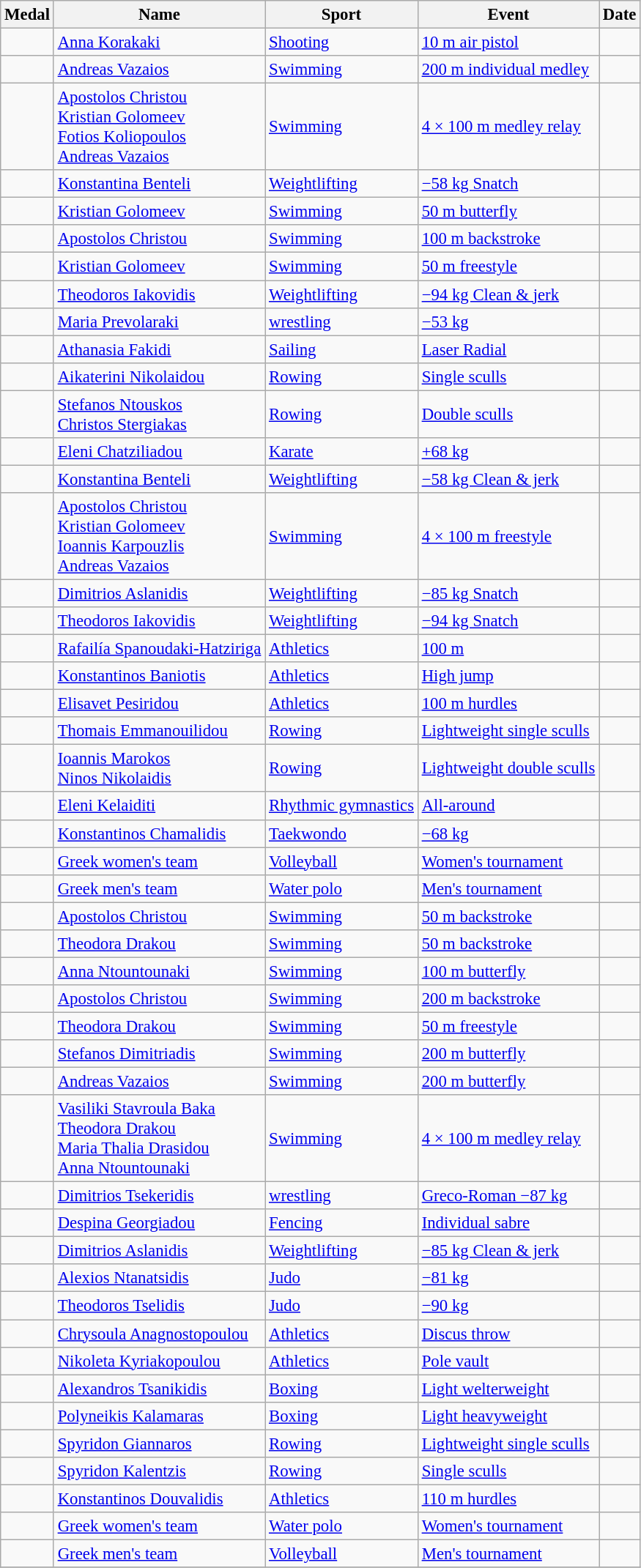<table class="wikitable sortable" style="font-size:95%">
<tr>
<th>Medal</th>
<th>Name</th>
<th>Sport</th>
<th>Event</th>
<th>Date</th>
</tr>
<tr>
<td></td>
<td><a href='#'>Anna Korakaki</a></td>
<td><a href='#'>Shooting</a></td>
<td><a href='#'>10 m air pistol</a></td>
<td></td>
</tr>
<tr>
<td></td>
<td><a href='#'>Andreas Vazaios</a></td>
<td><a href='#'>Swimming</a></td>
<td><a href='#'>200 m individual medley</a></td>
<td></td>
</tr>
<tr>
<td></td>
<td><a href='#'>Apostolos Christou</a><br><a href='#'>Kristian Golomeev</a><br><a href='#'>Fotios Koliopoulos</a><br><a href='#'>Andreas Vazaios</a></td>
<td><a href='#'>Swimming</a></td>
<td><a href='#'>4 × 100 m medley relay</a></td>
<td></td>
</tr>
<tr>
<td></td>
<td><a href='#'>Konstantina Benteli</a></td>
<td><a href='#'>Weightlifting</a></td>
<td><a href='#'>−58 kg Snatch</a></td>
<td></td>
</tr>
<tr>
<td></td>
<td><a href='#'>Kristian Golomeev</a></td>
<td><a href='#'>Swimming</a></td>
<td><a href='#'>50 m butterfly</a></td>
<td></td>
</tr>
<tr>
<td></td>
<td><a href='#'>Apostolos Christou</a></td>
<td><a href='#'>Swimming</a></td>
<td><a href='#'>100 m backstroke</a></td>
<td></td>
</tr>
<tr>
<td></td>
<td><a href='#'>Kristian Golomeev</a></td>
<td><a href='#'>Swimming</a></td>
<td><a href='#'>50 m freestyle</a></td>
<td></td>
</tr>
<tr>
<td></td>
<td><a href='#'>Theodoros Iakovidis</a></td>
<td><a href='#'>Weightlifting</a></td>
<td><a href='#'>−94 kg Clean & jerk</a></td>
<td></td>
</tr>
<tr>
<td></td>
<td><a href='#'>Maria Prevolaraki</a></td>
<td><a href='#'>wrestling</a></td>
<td><a href='#'>−53 kg</a></td>
<td></td>
</tr>
<tr>
<td></td>
<td><a href='#'>Athanasia Fakidi</a></td>
<td><a href='#'>Sailing</a></td>
<td><a href='#'>Laser Radial</a></td>
<td></td>
</tr>
<tr>
<td></td>
<td><a href='#'>Aikaterini Nikolaidou</a></td>
<td><a href='#'>Rowing</a></td>
<td><a href='#'>Single sculls</a></td>
<td></td>
</tr>
<tr>
<td></td>
<td><a href='#'>Stefanos Ntouskos</a><br><a href='#'>Christos Stergiakas</a></td>
<td><a href='#'>Rowing</a></td>
<td><a href='#'>Double sculls</a></td>
<td></td>
</tr>
<tr>
<td></td>
<td><a href='#'>Eleni Chatziliadou</a></td>
<td><a href='#'>Karate</a></td>
<td><a href='#'>+68 kg</a></td>
<td></td>
</tr>
<tr>
<td></td>
<td><a href='#'>Konstantina Benteli</a></td>
<td><a href='#'>Weightlifting</a></td>
<td><a href='#'>−58 kg Clean & jerk</a></td>
<td></td>
</tr>
<tr>
<td></td>
<td><a href='#'>Apostolos Christou</a><br><a href='#'>Kristian Golomeev</a><br><a href='#'>Ioannis Karpouzlis</a><br><a href='#'>Andreas Vazaios</a></td>
<td><a href='#'>Swimming</a></td>
<td><a href='#'>4 × 100 m freestyle</a></td>
<td></td>
</tr>
<tr>
<td></td>
<td><a href='#'>Dimitrios Aslanidis</a></td>
<td><a href='#'>Weightlifting</a></td>
<td><a href='#'>−85 kg Snatch</a></td>
<td></td>
</tr>
<tr>
<td></td>
<td><a href='#'>Theodoros Iakovidis</a></td>
<td><a href='#'>Weightlifting</a></td>
<td><a href='#'>−94 kg Snatch</a></td>
<td></td>
</tr>
<tr>
<td></td>
<td><a href='#'>Rafailía Spanoudaki-Hatziriga</a></td>
<td><a href='#'>Athletics</a></td>
<td><a href='#'>100 m</a></td>
<td></td>
</tr>
<tr>
<td></td>
<td><a href='#'>Konstantinos Baniotis</a></td>
<td><a href='#'>Athletics</a></td>
<td><a href='#'>High jump</a></td>
<td></td>
</tr>
<tr>
<td></td>
<td><a href='#'>Elisavet Pesiridou</a></td>
<td><a href='#'>Athletics</a></td>
<td><a href='#'>100 m hurdles</a></td>
<td></td>
</tr>
<tr>
<td></td>
<td><a href='#'>Thomais Emmanouilidou</a></td>
<td><a href='#'>Rowing</a></td>
<td><a href='#'>Lightweight single sculls</a></td>
<td></td>
</tr>
<tr>
<td></td>
<td><a href='#'>Ioannis Marokos</a><br><a href='#'>Ninos Nikolaidis</a></td>
<td><a href='#'>Rowing</a></td>
<td><a href='#'>Lightweight double sculls</a></td>
<td></td>
</tr>
<tr>
<td></td>
<td><a href='#'>Eleni Kelaiditi</a></td>
<td><a href='#'>Rhythmic gymnastics</a></td>
<td><a href='#'>All-around</a></td>
<td></td>
</tr>
<tr>
<td></td>
<td><a href='#'>Konstantinos Chamalidis</a></td>
<td><a href='#'>Taekwondo</a></td>
<td><a href='#'>−68 kg</a></td>
<td></td>
</tr>
<tr>
<td></td>
<td><a href='#'>Greek women's team</a></td>
<td><a href='#'>Volleyball</a></td>
<td><a href='#'>Women's tournament</a></td>
<td></td>
</tr>
<tr>
<td></td>
<td><a href='#'>Greek men's team</a></td>
<td><a href='#'>Water polo</a></td>
<td><a href='#'>Men's tournament</a></td>
<td></td>
</tr>
<tr>
<td></td>
<td><a href='#'>Apostolos Christou</a></td>
<td><a href='#'>Swimming</a></td>
<td><a href='#'>50 m backstroke</a></td>
<td></td>
</tr>
<tr>
<td></td>
<td><a href='#'>Theodora Drakou</a></td>
<td><a href='#'>Swimming</a></td>
<td><a href='#'>50 m backstroke</a></td>
<td></td>
</tr>
<tr>
<td></td>
<td><a href='#'>Anna Ntountounaki</a></td>
<td><a href='#'>Swimming</a></td>
<td><a href='#'>100 m butterfly</a></td>
<td></td>
</tr>
<tr>
<td></td>
<td><a href='#'>Apostolos Christou</a></td>
<td><a href='#'>Swimming</a></td>
<td><a href='#'>200 m backstroke</a></td>
<td></td>
</tr>
<tr>
<td></td>
<td><a href='#'>Theodora Drakou</a></td>
<td><a href='#'>Swimming</a></td>
<td><a href='#'>50 m freestyle</a></td>
<td></td>
</tr>
<tr>
<td></td>
<td><a href='#'>Stefanos Dimitriadis</a></td>
<td><a href='#'>Swimming</a></td>
<td><a href='#'>200 m butterfly</a></td>
<td></td>
</tr>
<tr>
<td></td>
<td><a href='#'>Andreas Vazaios</a></td>
<td><a href='#'>Swimming</a></td>
<td><a href='#'>200 m butterfly</a></td>
<td></td>
</tr>
<tr>
<td></td>
<td><a href='#'>Vasiliki Stavroula Baka</a><br><a href='#'>Theodora Drakou</a><br><a href='#'>Maria Thalia Drasidou</a><br><a href='#'>Anna Ntountounaki</a></td>
<td><a href='#'>Swimming</a></td>
<td><a href='#'>4 × 100 m medley relay</a></td>
<td></td>
</tr>
<tr>
<td></td>
<td><a href='#'>Dimitrios Tsekeridis</a></td>
<td><a href='#'>wrestling</a></td>
<td><a href='#'>Greco-Roman −87 kg</a></td>
<td></td>
</tr>
<tr>
<td></td>
<td><a href='#'>Despina Georgiadou</a></td>
<td><a href='#'>Fencing</a></td>
<td><a href='#'>Individual sabre</a></td>
<td></td>
</tr>
<tr>
<td></td>
<td><a href='#'>Dimitrios Aslanidis</a></td>
<td><a href='#'>Weightlifting</a></td>
<td><a href='#'>−85 kg Clean & jerk</a></td>
<td></td>
</tr>
<tr>
<td></td>
<td><a href='#'>Alexios Ntanatsidis</a></td>
<td><a href='#'>Judo</a></td>
<td><a href='#'>−81 kg</a></td>
<td></td>
</tr>
<tr>
<td></td>
<td><a href='#'>Theodoros Tselidis</a></td>
<td><a href='#'>Judo</a></td>
<td><a href='#'>−90 kg</a></td>
<td></td>
</tr>
<tr>
<td></td>
<td><a href='#'>Chrysoula Anagnostopoulou</a></td>
<td><a href='#'>Athletics</a></td>
<td><a href='#'>Discus throw</a></td>
<td></td>
</tr>
<tr>
<td></td>
<td><a href='#'>Nikoleta Kyriakopoulou</a></td>
<td><a href='#'>Athletics</a></td>
<td><a href='#'>Pole vault</a></td>
<td></td>
</tr>
<tr>
<td></td>
<td><a href='#'>Alexandros Tsanikidis</a></td>
<td><a href='#'>Boxing</a></td>
<td><a href='#'>Light welterweight</a></td>
<td></td>
</tr>
<tr>
<td></td>
<td><a href='#'>Polyneikis Kalamaras</a></td>
<td><a href='#'>Boxing</a></td>
<td><a href='#'>Light heavyweight</a></td>
<td></td>
</tr>
<tr>
<td></td>
<td><a href='#'>Spyridon Giannaros</a></td>
<td><a href='#'>Rowing</a></td>
<td><a href='#'>Lightweight single sculls</a></td>
<td></td>
</tr>
<tr>
<td></td>
<td><a href='#'>Spyridon Kalentzis</a></td>
<td><a href='#'>Rowing</a></td>
<td><a href='#'>Single sculls</a></td>
<td></td>
</tr>
<tr>
<td></td>
<td><a href='#'>Konstantinos Douvalidis</a></td>
<td><a href='#'>Athletics</a></td>
<td><a href='#'>110 m hurdles</a></td>
<td></td>
</tr>
<tr>
<td></td>
<td><a href='#'>Greek women's team</a></td>
<td><a href='#'>Water polo</a></td>
<td><a href='#'>Women's tournament</a></td>
<td></td>
</tr>
<tr>
<td></td>
<td><a href='#'>Greek men's team</a></td>
<td><a href='#'>Volleyball</a></td>
<td><a href='#'>Men's tournament</a></td>
<td></td>
</tr>
<tr>
</tr>
</table>
